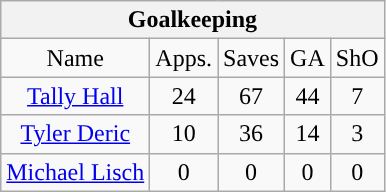<table class="wikitable" style="text-align: center;">
<tr>
<th colspan="5">Goalkeeping</th>
</tr>
<tr>
<td>Name</td>
<td>Apps.</td>
<td>Saves</td>
<td>GA</td>
<td>ShO</td>
</tr>
<tr>
<td><a href='#'>Tally Hall</a></td>
<td>24</td>
<td>67</td>
<td>44</td>
<td>7</td>
</tr>
<tr>
<td><a href='#'>Tyler Deric</a></td>
<td>10</td>
<td>36</td>
<td>14</td>
<td>3</td>
</tr>
<tr>
<td><a href='#'>Michael Lisch</a></td>
<td>0</td>
<td>0</td>
<td>0</td>
<td>0</td>
</tr>
</table>
